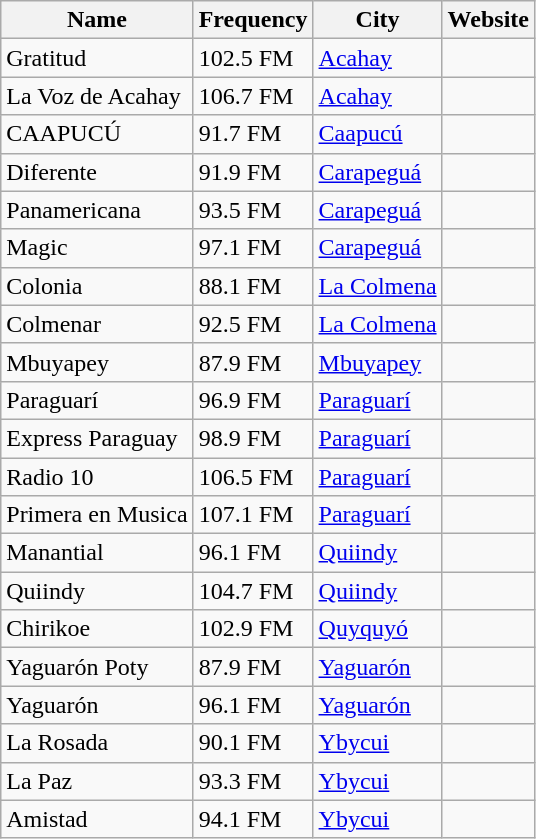<table class="wikitable sortable">
<tr>
<th>Name</th>
<th>Frequency</th>
<th>City</th>
<th>Website</th>
</tr>
<tr>
<td>Gratitud</td>
<td>102.5 FM</td>
<td><a href='#'>Acahay</a></td>
<td></td>
</tr>
<tr>
<td>La Voz de Acahay</td>
<td>106.7 FM</td>
<td><a href='#'>Acahay</a></td>
<td></td>
</tr>
<tr>
<td>CAAPUCÚ</td>
<td>91.7 FM</td>
<td><a href='#'>Caapucú</a></td>
<td></td>
</tr>
<tr>
<td>Diferente</td>
<td>91.9 FM</td>
<td><a href='#'>Carapeguá</a></td>
<td></td>
</tr>
<tr>
<td>Panamericana</td>
<td>93.5 FM</td>
<td><a href='#'>Carapeguá</a></td>
<td></td>
</tr>
<tr>
<td>Magic</td>
<td>97.1 FM</td>
<td><a href='#'>Carapeguá</a></td>
<td></td>
</tr>
<tr>
<td>Colonia</td>
<td>88.1 FM</td>
<td><a href='#'>La Colmena</a></td>
<td></td>
</tr>
<tr>
<td>Colmenar</td>
<td>92.5 FM</td>
<td><a href='#'>La Colmena</a></td>
<td></td>
</tr>
<tr>
<td>Mbuyapey</td>
<td>87.9 FM</td>
<td><a href='#'>Mbuyapey</a></td>
<td></td>
</tr>
<tr>
<td>Paraguarí</td>
<td>96.9 FM</td>
<td><a href='#'>Paraguarí</a></td>
<td></td>
</tr>
<tr>
<td>Express Paraguay</td>
<td>98.9 FM</td>
<td><a href='#'>Paraguarí</a></td>
<td></td>
</tr>
<tr>
<td>Radio 10</td>
<td>106.5 FM</td>
<td><a href='#'>Paraguarí</a></td>
<td></td>
</tr>
<tr>
<td>Primera en Musica</td>
<td>107.1 FM</td>
<td><a href='#'>Paraguarí</a></td>
<td></td>
</tr>
<tr>
<td>Manantial</td>
<td>96.1 FM</td>
<td><a href='#'>Quiindy</a></td>
<td></td>
</tr>
<tr>
<td>Quiindy</td>
<td>104.7 FM</td>
<td><a href='#'>Quiindy</a></td>
<td></td>
</tr>
<tr>
<td>Chirikoe</td>
<td>102.9 FM</td>
<td><a href='#'>Quyquyó</a></td>
<td></td>
</tr>
<tr>
<td>Yaguarón Poty</td>
<td>87.9 FM</td>
<td><a href='#'>Yaguarón</a></td>
<td></td>
</tr>
<tr>
<td>Yaguarón</td>
<td>96.1 FM</td>
<td><a href='#'>Yaguarón</a></td>
<td></td>
</tr>
<tr>
<td>La Rosada</td>
<td>90.1 FM</td>
<td><a href='#'>Ybycui</a></td>
<td></td>
</tr>
<tr>
<td>La Paz</td>
<td>93.3 FM</td>
<td><a href='#'>Ybycui</a></td>
<td></td>
</tr>
<tr>
<td>Amistad</td>
<td>94.1 FM</td>
<td><a href='#'>Ybycui</a></td>
<td></td>
</tr>
</table>
